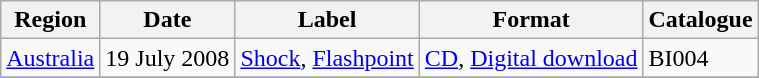<table class="wikitable">
<tr>
<th>Region</th>
<th>Date</th>
<th>Label</th>
<th>Format</th>
<th>Catalogue</th>
</tr>
<tr>
<td><a href='#'>Australia</a></td>
<td>19 July 2008</td>
<td><a href='#'>Shock</a>, <a href='#'>Flashpoint</a></td>
<td><a href='#'>CD</a>, <a href='#'>Digital download</a></td>
<td>BI004</td>
</tr>
<tr>
</tr>
</table>
